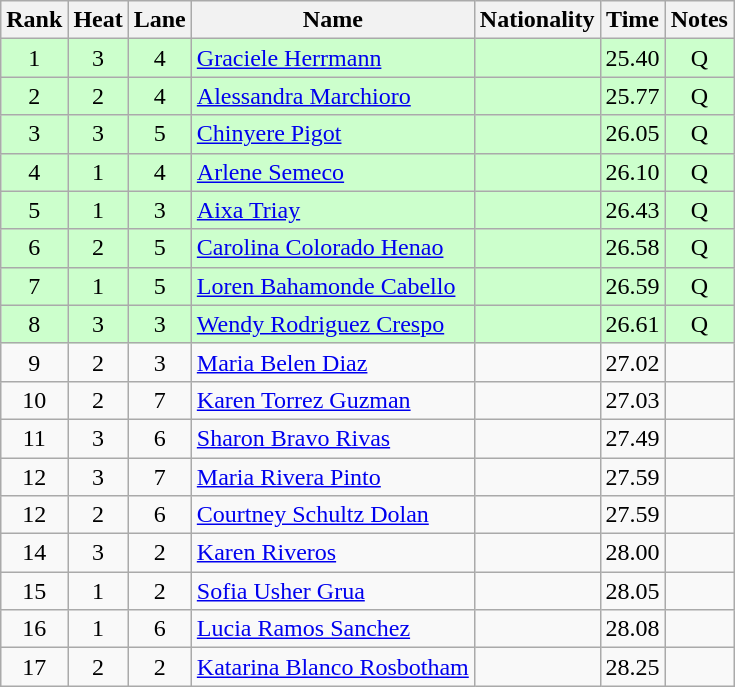<table class="wikitable sortable" style="text-align:center">
<tr>
<th>Rank</th>
<th>Heat</th>
<th>Lane</th>
<th>Name</th>
<th>Nationality</th>
<th>Time</th>
<th>Notes</th>
</tr>
<tr bgcolor=ccffcc>
<td>1</td>
<td>3</td>
<td>4</td>
<td align=left><a href='#'>Graciele Herrmann</a></td>
<td align=left></td>
<td>25.40</td>
<td>Q</td>
</tr>
<tr bgcolor=ccffcc>
<td>2</td>
<td>2</td>
<td>4</td>
<td align=left><a href='#'>Alessandra Marchioro</a></td>
<td align=left></td>
<td>25.77</td>
<td>Q</td>
</tr>
<tr bgcolor=ccffcc>
<td>3</td>
<td>3</td>
<td>5</td>
<td align=left><a href='#'>Chinyere Pigot</a></td>
<td align=left></td>
<td>26.05</td>
<td>Q</td>
</tr>
<tr bgcolor=ccffcc>
<td>4</td>
<td>1</td>
<td>4</td>
<td align=left><a href='#'>Arlene Semeco</a></td>
<td align=left></td>
<td>26.10</td>
<td>Q</td>
</tr>
<tr bgcolor=ccffcc>
<td>5</td>
<td>1</td>
<td>3</td>
<td align=left><a href='#'>Aixa Triay</a></td>
<td align=left></td>
<td>26.43</td>
<td>Q</td>
</tr>
<tr bgcolor=ccffcc>
<td>6</td>
<td>2</td>
<td>5</td>
<td align=left><a href='#'>Carolina Colorado Henao</a></td>
<td align=left></td>
<td>26.58</td>
<td>Q</td>
</tr>
<tr bgcolor=ccffcc>
<td>7</td>
<td>1</td>
<td>5</td>
<td align=left><a href='#'>Loren Bahamonde Cabello</a></td>
<td align=left></td>
<td>26.59</td>
<td>Q</td>
</tr>
<tr bgcolor=ccffcc>
<td>8</td>
<td>3</td>
<td>3</td>
<td align=left><a href='#'>Wendy Rodriguez Crespo</a></td>
<td align=left></td>
<td>26.61</td>
<td>Q</td>
</tr>
<tr>
<td>9</td>
<td>2</td>
<td>3</td>
<td align=left><a href='#'>Maria Belen Diaz</a></td>
<td align=left></td>
<td>27.02</td>
<td></td>
</tr>
<tr>
<td>10</td>
<td>2</td>
<td>7</td>
<td align=left><a href='#'>Karen Torrez Guzman</a></td>
<td align=left></td>
<td>27.03</td>
<td></td>
</tr>
<tr>
<td>11</td>
<td>3</td>
<td>6</td>
<td align=left><a href='#'>Sharon Bravo Rivas</a></td>
<td align=left></td>
<td>27.49</td>
<td></td>
</tr>
<tr>
<td>12</td>
<td>3</td>
<td>7</td>
<td align=left><a href='#'>Maria Rivera Pinto</a></td>
<td align=left></td>
<td>27.59</td>
<td></td>
</tr>
<tr>
<td>12</td>
<td>2</td>
<td>6</td>
<td align=left><a href='#'>Courtney Schultz Dolan</a></td>
<td align=left></td>
<td>27.59</td>
<td></td>
</tr>
<tr>
<td>14</td>
<td>3</td>
<td>2</td>
<td align=left><a href='#'>Karen Riveros</a></td>
<td align=left></td>
<td>28.00</td>
<td></td>
</tr>
<tr>
<td>15</td>
<td>1</td>
<td>2</td>
<td align=left><a href='#'>Sofia Usher Grua</a></td>
<td align=left></td>
<td>28.05</td>
<td></td>
</tr>
<tr>
<td>16</td>
<td>1</td>
<td>6</td>
<td align=left><a href='#'>Lucia Ramos Sanchez</a></td>
<td align=left></td>
<td>28.08</td>
<td></td>
</tr>
<tr>
<td>17</td>
<td>2</td>
<td>2</td>
<td align=left><a href='#'>Katarina Blanco Rosbotham</a></td>
<td align=left></td>
<td>28.25</td>
<td></td>
</tr>
</table>
